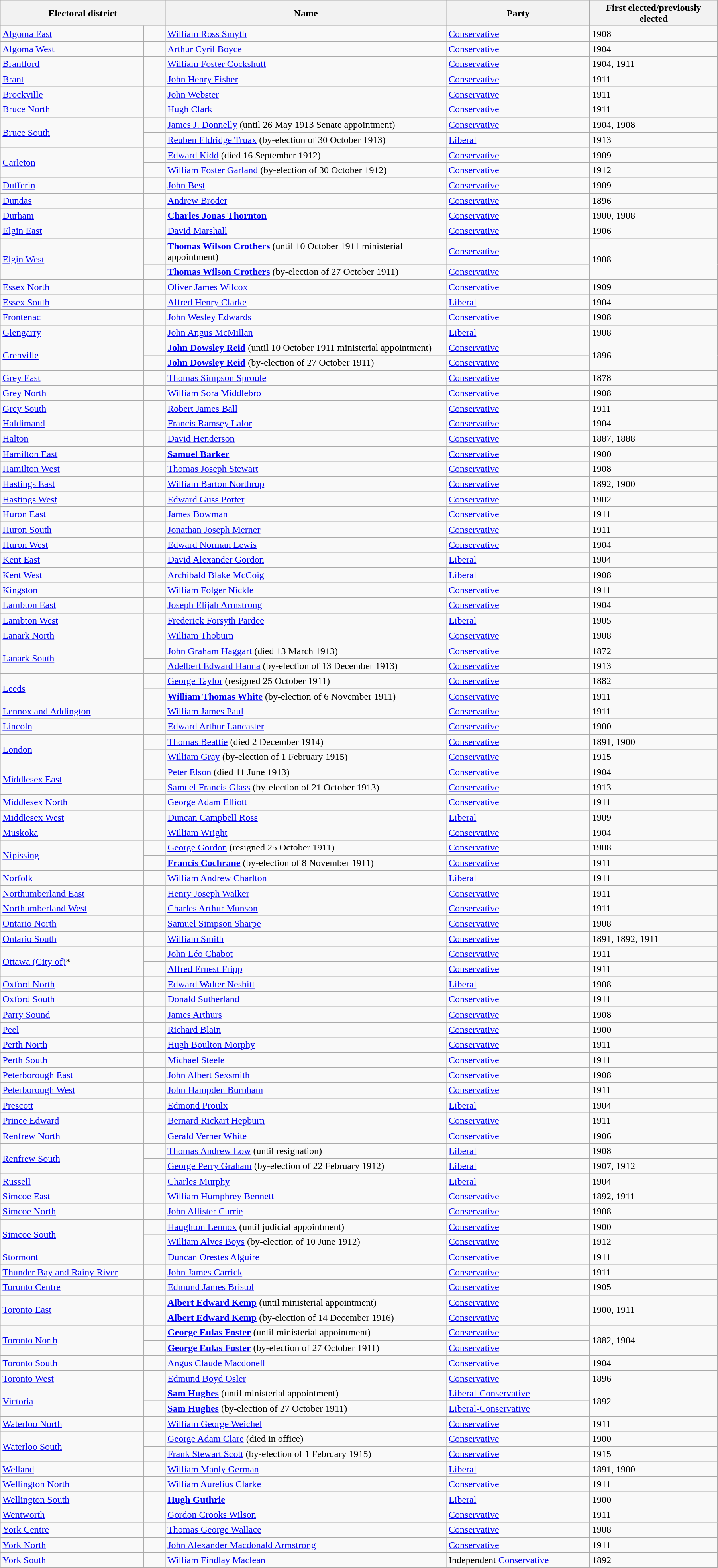<table class="wikitable" width=95%>
<tr>
<th colspan=2 width=23%>Electoral district</th>
<th>Name</th>
<th width=20%>Party</th>
<th>First elected/previously elected</th>
</tr>
<tr>
<td width=20%><a href='#'>Algoma East</a></td>
<td></td>
<td><a href='#'>William Ross Smyth</a></td>
<td><a href='#'>Conservative</a></td>
<td>1908</td>
</tr>
<tr>
<td><a href='#'>Algoma West</a></td>
<td></td>
<td><a href='#'>Arthur Cyril Boyce</a></td>
<td><a href='#'>Conservative</a></td>
<td>1904</td>
</tr>
<tr>
<td><a href='#'>Brantford</a></td>
<td></td>
<td><a href='#'>William Foster Cockshutt</a></td>
<td><a href='#'>Conservative</a></td>
<td>1904, 1911</td>
</tr>
<tr>
<td><a href='#'>Brant</a></td>
<td></td>
<td><a href='#'>John Henry Fisher</a></td>
<td><a href='#'>Conservative</a></td>
<td>1911</td>
</tr>
<tr>
<td><a href='#'>Brockville</a></td>
<td></td>
<td><a href='#'>John Webster</a></td>
<td><a href='#'>Conservative</a></td>
<td>1911</td>
</tr>
<tr>
<td><a href='#'>Bruce North</a></td>
<td></td>
<td><a href='#'>Hugh Clark</a> </td>
<td><a href='#'>Conservative</a></td>
<td>1911</td>
</tr>
<tr>
<td rowspan=2><a href='#'>Bruce South</a></td>
<td></td>
<td><a href='#'>James J. Donnelly</a> (until 26 May 1913 Senate appointment)</td>
<td><a href='#'>Conservative</a></td>
<td>1904, 1908</td>
</tr>
<tr>
<td></td>
<td><a href='#'>Reuben Eldridge Truax</a> (by-election of 30 October 1913)</td>
<td><a href='#'>Liberal</a></td>
<td>1913</td>
</tr>
<tr>
<td rowspan=2><a href='#'>Carleton</a></td>
<td></td>
<td><a href='#'>Edward Kidd</a> (died 16 September 1912)</td>
<td><a href='#'>Conservative</a></td>
<td>1909</td>
</tr>
<tr>
<td></td>
<td><a href='#'>William Foster Garland</a> (by-election of 30 October 1912)</td>
<td><a href='#'>Conservative</a></td>
<td>1912</td>
</tr>
<tr>
<td><a href='#'>Dufferin</a></td>
<td></td>
<td><a href='#'>John Best</a></td>
<td><a href='#'>Conservative</a></td>
<td>1909</td>
</tr>
<tr>
<td><a href='#'>Dundas</a></td>
<td></td>
<td><a href='#'>Andrew Broder</a></td>
<td><a href='#'>Conservative</a></td>
<td>1896</td>
</tr>
<tr>
<td><a href='#'>Durham</a></td>
<td></td>
<td><strong><a href='#'>Charles Jonas Thornton</a></strong></td>
<td><a href='#'>Conservative</a></td>
<td>1900, 1908</td>
</tr>
<tr>
<td><a href='#'>Elgin East</a></td>
<td></td>
<td><a href='#'>David Marshall</a></td>
<td><a href='#'>Conservative</a></td>
<td>1906</td>
</tr>
<tr>
<td rowspan=2><a href='#'>Elgin West</a></td>
<td></td>
<td><strong><a href='#'>Thomas Wilson Crothers</a></strong> (until 10 October 1911 ministerial appointment)</td>
<td><a href='#'>Conservative</a></td>
<td rowspan=2>1908</td>
</tr>
<tr>
<td></td>
<td><strong><a href='#'>Thomas Wilson Crothers</a></strong> (by-election of 27 October 1911)</td>
<td><a href='#'>Conservative</a></td>
</tr>
<tr>
<td><a href='#'>Essex North</a></td>
<td></td>
<td><a href='#'>Oliver James Wilcox</a></td>
<td><a href='#'>Conservative</a></td>
<td>1909</td>
</tr>
<tr>
<td><a href='#'>Essex South</a></td>
<td></td>
<td><a href='#'>Alfred Henry Clarke</a></td>
<td><a href='#'>Liberal</a></td>
<td>1904</td>
</tr>
<tr>
<td><a href='#'>Frontenac</a></td>
<td></td>
<td><a href='#'>John Wesley Edwards</a></td>
<td><a href='#'>Conservative</a></td>
<td>1908</td>
</tr>
<tr>
<td><a href='#'>Glengarry</a></td>
<td></td>
<td><a href='#'>John Angus McMillan</a></td>
<td><a href='#'>Liberal</a></td>
<td>1908</td>
</tr>
<tr>
<td rowspan=2><a href='#'>Grenville</a></td>
<td></td>
<td><strong><a href='#'>John Dowsley Reid</a></strong> (until 10 October 1911 ministerial appointment)</td>
<td><a href='#'>Conservative</a></td>
<td rowspan=2>1896</td>
</tr>
<tr>
<td></td>
<td><strong><a href='#'>John Dowsley Reid</a></strong> (by-election of 27 October 1911)</td>
<td><a href='#'>Conservative</a></td>
</tr>
<tr>
<td><a href='#'>Grey East</a></td>
<td></td>
<td><a href='#'>Thomas Simpson Sproule</a> </td>
<td><a href='#'>Conservative</a></td>
<td>1878</td>
</tr>
<tr>
<td><a href='#'>Grey North</a></td>
<td></td>
<td><a href='#'>William Sora Middlebro</a></td>
<td><a href='#'>Conservative</a></td>
<td>1908</td>
</tr>
<tr>
<td><a href='#'>Grey South</a></td>
<td></td>
<td><a href='#'>Robert James Ball</a></td>
<td><a href='#'>Conservative</a></td>
<td>1911</td>
</tr>
<tr>
<td><a href='#'>Haldimand</a></td>
<td></td>
<td><a href='#'>Francis Ramsey Lalor</a></td>
<td><a href='#'>Conservative</a></td>
<td>1904</td>
</tr>
<tr>
<td><a href='#'>Halton</a></td>
<td></td>
<td><a href='#'>David Henderson</a></td>
<td><a href='#'>Conservative</a></td>
<td>1887, 1888</td>
</tr>
<tr>
<td><a href='#'>Hamilton East</a></td>
<td></td>
<td><strong><a href='#'>Samuel Barker</a></strong></td>
<td><a href='#'>Conservative</a></td>
<td>1900</td>
</tr>
<tr>
<td><a href='#'>Hamilton West</a></td>
<td></td>
<td><a href='#'>Thomas Joseph Stewart</a></td>
<td><a href='#'>Conservative</a></td>
<td>1908</td>
</tr>
<tr>
<td><a href='#'>Hastings East</a></td>
<td></td>
<td><a href='#'>William Barton Northrup</a></td>
<td><a href='#'>Conservative</a></td>
<td>1892, 1900</td>
</tr>
<tr>
<td><a href='#'>Hastings West</a></td>
<td></td>
<td><a href='#'>Edward Guss Porter</a></td>
<td><a href='#'>Conservative</a></td>
<td>1902</td>
</tr>
<tr>
<td><a href='#'>Huron East</a></td>
<td></td>
<td><a href='#'>James Bowman</a></td>
<td><a href='#'>Conservative</a></td>
<td>1911</td>
</tr>
<tr>
<td><a href='#'>Huron South</a></td>
<td></td>
<td><a href='#'>Jonathan Joseph Merner</a></td>
<td><a href='#'>Conservative</a></td>
<td>1911</td>
</tr>
<tr>
<td><a href='#'>Huron West</a></td>
<td></td>
<td><a href='#'>Edward Norman Lewis</a></td>
<td><a href='#'>Conservative</a></td>
<td>1904</td>
</tr>
<tr>
<td><a href='#'>Kent East</a></td>
<td></td>
<td><a href='#'>David Alexander Gordon</a></td>
<td><a href='#'>Liberal</a></td>
<td>1904</td>
</tr>
<tr>
<td><a href='#'>Kent West</a></td>
<td></td>
<td><a href='#'>Archibald Blake McCoig</a></td>
<td><a href='#'>Liberal</a></td>
<td>1908</td>
</tr>
<tr>
<td><a href='#'>Kingston</a></td>
<td></td>
<td><a href='#'>William Folger Nickle</a></td>
<td><a href='#'>Conservative</a></td>
<td>1911</td>
</tr>
<tr>
<td><a href='#'>Lambton East</a></td>
<td></td>
<td><a href='#'>Joseph Elijah Armstrong</a></td>
<td><a href='#'>Conservative</a></td>
<td>1904</td>
</tr>
<tr>
<td><a href='#'>Lambton West</a></td>
<td></td>
<td><a href='#'>Frederick Forsyth Pardee</a></td>
<td><a href='#'>Liberal</a></td>
<td>1905</td>
</tr>
<tr>
<td><a href='#'>Lanark North</a></td>
<td></td>
<td><a href='#'>William Thoburn</a></td>
<td><a href='#'>Conservative</a></td>
<td>1908</td>
</tr>
<tr>
<td rowspan=2><a href='#'>Lanark South</a></td>
<td></td>
<td><a href='#'>John Graham Haggart</a> (died 13 March 1913)</td>
<td><a href='#'>Conservative</a></td>
<td>1872</td>
</tr>
<tr>
<td></td>
<td><a href='#'>Adelbert Edward Hanna</a> (by-election of 13 December 1913)</td>
<td><a href='#'>Conservative</a></td>
<td>1913</td>
</tr>
<tr>
<td rowspan=2><a href='#'>Leeds</a></td>
<td></td>
<td><a href='#'>George Taylor</a> (resigned 25 October 1911)</td>
<td><a href='#'>Conservative</a></td>
<td>1882</td>
</tr>
<tr>
<td></td>
<td><strong><a href='#'>William Thomas White</a></strong> (by-election of 6 November 1911)</td>
<td><a href='#'>Conservative</a></td>
<td>1911</td>
</tr>
<tr>
<td><a href='#'>Lennox and Addington</a></td>
<td></td>
<td><a href='#'>William James Paul</a></td>
<td><a href='#'>Conservative</a></td>
<td>1911</td>
</tr>
<tr>
<td><a href='#'>Lincoln</a></td>
<td></td>
<td><a href='#'>Edward Arthur Lancaster</a></td>
<td><a href='#'>Conservative</a></td>
<td>1900</td>
</tr>
<tr>
<td rowspan=2><a href='#'>London</a></td>
<td></td>
<td><a href='#'>Thomas Beattie</a> (died 2 December 1914)</td>
<td><a href='#'>Conservative</a></td>
<td>1891, 1900</td>
</tr>
<tr>
<td></td>
<td><a href='#'>William Gray</a> (by-election of 1 February 1915)</td>
<td><a href='#'>Conservative</a></td>
<td>1915</td>
</tr>
<tr>
<td rowspan=2><a href='#'>Middlesex East</a></td>
<td></td>
<td><a href='#'>Peter Elson</a> (died 11 June 1913)</td>
<td><a href='#'>Conservative</a></td>
<td>1904</td>
</tr>
<tr>
<td></td>
<td><a href='#'>Samuel Francis Glass</a> (by-election of 21 October 1913)</td>
<td><a href='#'>Conservative</a></td>
<td>1913</td>
</tr>
<tr>
<td><a href='#'>Middlesex North</a></td>
<td></td>
<td><a href='#'>George Adam Elliott</a></td>
<td><a href='#'>Conservative</a></td>
<td>1911</td>
</tr>
<tr>
<td><a href='#'>Middlesex West</a></td>
<td></td>
<td><a href='#'>Duncan Campbell Ross</a></td>
<td><a href='#'>Liberal</a></td>
<td>1909</td>
</tr>
<tr>
<td><a href='#'>Muskoka</a></td>
<td></td>
<td><a href='#'>William Wright</a></td>
<td><a href='#'>Conservative</a></td>
<td>1904</td>
</tr>
<tr>
<td rowspan=2><a href='#'>Nipissing</a></td>
<td></td>
<td><a href='#'>George Gordon</a> (resigned 25 October 1911)</td>
<td><a href='#'>Conservative</a></td>
<td>1908</td>
</tr>
<tr>
<td></td>
<td><strong><a href='#'>Francis Cochrane</a></strong> (by-election of 8 November 1911)</td>
<td><a href='#'>Conservative</a></td>
<td>1911</td>
</tr>
<tr>
<td><a href='#'>Norfolk</a></td>
<td></td>
<td><a href='#'>William Andrew Charlton</a></td>
<td><a href='#'>Liberal</a></td>
<td>1911</td>
</tr>
<tr>
<td><a href='#'>Northumberland East</a></td>
<td></td>
<td><a href='#'>Henry Joseph Walker</a></td>
<td><a href='#'>Conservative</a></td>
<td>1911</td>
</tr>
<tr>
<td><a href='#'>Northumberland West</a></td>
<td></td>
<td><a href='#'>Charles Arthur Munson</a></td>
<td><a href='#'>Conservative</a></td>
<td>1911</td>
</tr>
<tr>
<td><a href='#'>Ontario North</a></td>
<td></td>
<td><a href='#'>Samuel Simpson Sharpe</a></td>
<td><a href='#'>Conservative</a></td>
<td>1908</td>
</tr>
<tr>
<td><a href='#'>Ontario South</a></td>
<td></td>
<td><a href='#'>William Smith</a></td>
<td><a href='#'>Conservative</a></td>
<td>1891, 1892, 1911</td>
</tr>
<tr>
<td rowspan=2><a href='#'>Ottawa (City of)</a>*</td>
<td></td>
<td><a href='#'>John Léo Chabot</a></td>
<td><a href='#'>Conservative</a></td>
<td>1911</td>
</tr>
<tr>
<td></td>
<td><a href='#'>Alfred Ernest Fripp</a></td>
<td><a href='#'>Conservative</a></td>
<td>1911</td>
</tr>
<tr>
<td><a href='#'>Oxford North</a></td>
<td></td>
<td><a href='#'>Edward Walter Nesbitt</a></td>
<td><a href='#'>Liberal</a></td>
<td>1908</td>
</tr>
<tr>
<td><a href='#'>Oxford South</a></td>
<td></td>
<td><a href='#'>Donald Sutherland</a></td>
<td><a href='#'>Conservative</a></td>
<td>1911</td>
</tr>
<tr>
<td><a href='#'>Parry Sound</a></td>
<td></td>
<td><a href='#'>James Arthurs</a></td>
<td><a href='#'>Conservative</a></td>
<td>1908</td>
</tr>
<tr>
<td><a href='#'>Peel</a></td>
<td></td>
<td><a href='#'>Richard Blain</a></td>
<td><a href='#'>Conservative</a></td>
<td>1900</td>
</tr>
<tr>
<td><a href='#'>Perth North</a></td>
<td></td>
<td><a href='#'>Hugh Boulton Morphy</a></td>
<td><a href='#'>Conservative</a></td>
<td>1911</td>
</tr>
<tr>
<td><a href='#'>Perth South</a></td>
<td></td>
<td><a href='#'>Michael Steele</a></td>
<td><a href='#'>Conservative</a></td>
<td>1911</td>
</tr>
<tr>
<td><a href='#'>Peterborough East</a></td>
<td></td>
<td><a href='#'>John Albert Sexsmith</a></td>
<td><a href='#'>Conservative</a></td>
<td>1908</td>
</tr>
<tr>
<td><a href='#'>Peterborough West</a></td>
<td></td>
<td><a href='#'>John Hampden Burnham</a></td>
<td><a href='#'>Conservative</a></td>
<td>1911</td>
</tr>
<tr>
<td><a href='#'>Prescott</a></td>
<td></td>
<td><a href='#'>Edmond Proulx</a></td>
<td><a href='#'>Liberal</a></td>
<td>1904</td>
</tr>
<tr>
<td><a href='#'>Prince Edward</a></td>
<td></td>
<td><a href='#'>Bernard Rickart Hepburn</a></td>
<td><a href='#'>Conservative</a></td>
<td>1911</td>
</tr>
<tr>
<td><a href='#'>Renfrew North</a></td>
<td></td>
<td><a href='#'>Gerald Verner White</a></td>
<td><a href='#'>Conservative</a></td>
<td>1906</td>
</tr>
<tr>
<td rowspan=2><a href='#'>Renfrew South</a></td>
<td></td>
<td><a href='#'>Thomas Andrew Low</a> (until resignation)</td>
<td><a href='#'>Liberal</a></td>
<td>1908</td>
</tr>
<tr>
<td></td>
<td><a href='#'>George Perry Graham</a> (by-election of 22 February 1912)</td>
<td><a href='#'>Liberal</a></td>
<td>1907, 1912</td>
</tr>
<tr>
<td><a href='#'>Russell</a></td>
<td></td>
<td><a href='#'>Charles Murphy</a></td>
<td><a href='#'>Liberal</a></td>
<td>1904</td>
</tr>
<tr>
<td><a href='#'>Simcoe East</a></td>
<td></td>
<td><a href='#'>William Humphrey Bennett</a></td>
<td><a href='#'>Conservative</a></td>
<td>1892, 1911</td>
</tr>
<tr>
<td><a href='#'>Simcoe North</a></td>
<td></td>
<td><a href='#'>John Allister Currie</a></td>
<td><a href='#'>Conservative</a></td>
<td>1908</td>
</tr>
<tr>
<td rowspan=2><a href='#'>Simcoe South</a></td>
<td></td>
<td><a href='#'>Haughton Lennox</a> (until judicial appointment)</td>
<td><a href='#'>Conservative</a></td>
<td>1900</td>
</tr>
<tr>
<td></td>
<td><a href='#'>William Alves Boys</a> (by-election of 10 June 1912)</td>
<td><a href='#'>Conservative</a></td>
<td>1912</td>
</tr>
<tr>
<td><a href='#'>Stormont</a></td>
<td></td>
<td><a href='#'>Duncan Orestes Alguire</a></td>
<td><a href='#'>Conservative</a></td>
<td>1911</td>
</tr>
<tr>
<td><a href='#'>Thunder Bay and Rainy River</a></td>
<td></td>
<td><a href='#'>John James Carrick</a></td>
<td><a href='#'>Conservative</a></td>
<td>1911</td>
</tr>
<tr>
<td><a href='#'>Toronto Centre</a></td>
<td></td>
<td><a href='#'>Edmund James Bristol</a></td>
<td><a href='#'>Conservative</a></td>
<td>1905</td>
</tr>
<tr>
<td rowspan=2><a href='#'>Toronto East</a></td>
<td></td>
<td><strong><a href='#'>Albert Edward Kemp</a></strong> (until ministerial appointment)</td>
<td><a href='#'>Conservative</a></td>
<td rowspan=2>1900, 1911</td>
</tr>
<tr>
<td></td>
<td><strong><a href='#'>Albert Edward Kemp</a></strong> (by-election of 14 December 1916)</td>
<td><a href='#'>Conservative</a></td>
</tr>
<tr>
<td rowspan=2><a href='#'>Toronto North</a></td>
<td></td>
<td><strong><a href='#'>George Eulas Foster</a></strong> (until ministerial appointment)</td>
<td><a href='#'>Conservative</a></td>
<td rowspan=2>1882, 1904</td>
</tr>
<tr>
<td></td>
<td><strong><a href='#'>George Eulas Foster</a></strong> (by-election of 27 October 1911)</td>
<td><a href='#'>Conservative</a></td>
</tr>
<tr>
<td><a href='#'>Toronto South</a></td>
<td></td>
<td><a href='#'>Angus Claude Macdonell</a></td>
<td><a href='#'>Conservative</a></td>
<td>1904</td>
</tr>
<tr>
<td><a href='#'>Toronto West</a></td>
<td></td>
<td><a href='#'>Edmund Boyd Osler</a></td>
<td><a href='#'>Conservative</a></td>
<td>1896</td>
</tr>
<tr>
<td rowspan=2><a href='#'>Victoria</a></td>
<td></td>
<td><strong><a href='#'>Sam Hughes</a></strong> (until ministerial appointment)</td>
<td><a href='#'>Liberal-Conservative</a></td>
<td rowspan=2>1892</td>
</tr>
<tr>
<td></td>
<td><strong><a href='#'>Sam Hughes</a></strong> (by-election of 27 October 1911)</td>
<td><a href='#'>Liberal-Conservative</a></td>
</tr>
<tr>
<td><a href='#'>Waterloo North</a></td>
<td></td>
<td><a href='#'>William George Weichel</a></td>
<td><a href='#'>Conservative</a></td>
<td>1911</td>
</tr>
<tr>
<td rowspan=2><a href='#'>Waterloo South</a></td>
<td></td>
<td><a href='#'>George Adam Clare</a> (died in office)</td>
<td><a href='#'>Conservative</a></td>
<td>1900</td>
</tr>
<tr>
<td></td>
<td><a href='#'>Frank Stewart Scott</a> (by-election of 1 February 1915)</td>
<td><a href='#'>Conservative</a></td>
<td>1915</td>
</tr>
<tr>
<td><a href='#'>Welland</a></td>
<td></td>
<td><a href='#'>William Manly German</a></td>
<td><a href='#'>Liberal</a></td>
<td>1891, 1900</td>
</tr>
<tr>
<td><a href='#'>Wellington North</a></td>
<td></td>
<td><a href='#'>William Aurelius Clarke</a></td>
<td><a href='#'>Conservative</a></td>
<td>1911</td>
</tr>
<tr>
<td><a href='#'>Wellington South</a></td>
<td></td>
<td><strong><a href='#'>Hugh Guthrie</a></strong></td>
<td><a href='#'>Liberal</a></td>
<td>1900</td>
</tr>
<tr>
<td><a href='#'>Wentworth</a></td>
<td></td>
<td><a href='#'>Gordon Crooks Wilson</a></td>
<td><a href='#'>Conservative</a></td>
<td>1911</td>
</tr>
<tr>
<td><a href='#'>York Centre</a></td>
<td></td>
<td><a href='#'>Thomas George Wallace</a></td>
<td><a href='#'>Conservative</a></td>
<td>1908</td>
</tr>
<tr>
<td><a href='#'>York North</a></td>
<td></td>
<td><a href='#'>John Alexander Macdonald Armstrong</a></td>
<td><a href='#'>Conservative</a></td>
<td>1911</td>
</tr>
<tr>
<td><a href='#'>York South</a></td>
<td></td>
<td><a href='#'>William Findlay Maclean</a></td>
<td>Independent <a href='#'>Conservative</a></td>
<td>1892</td>
</tr>
</table>
